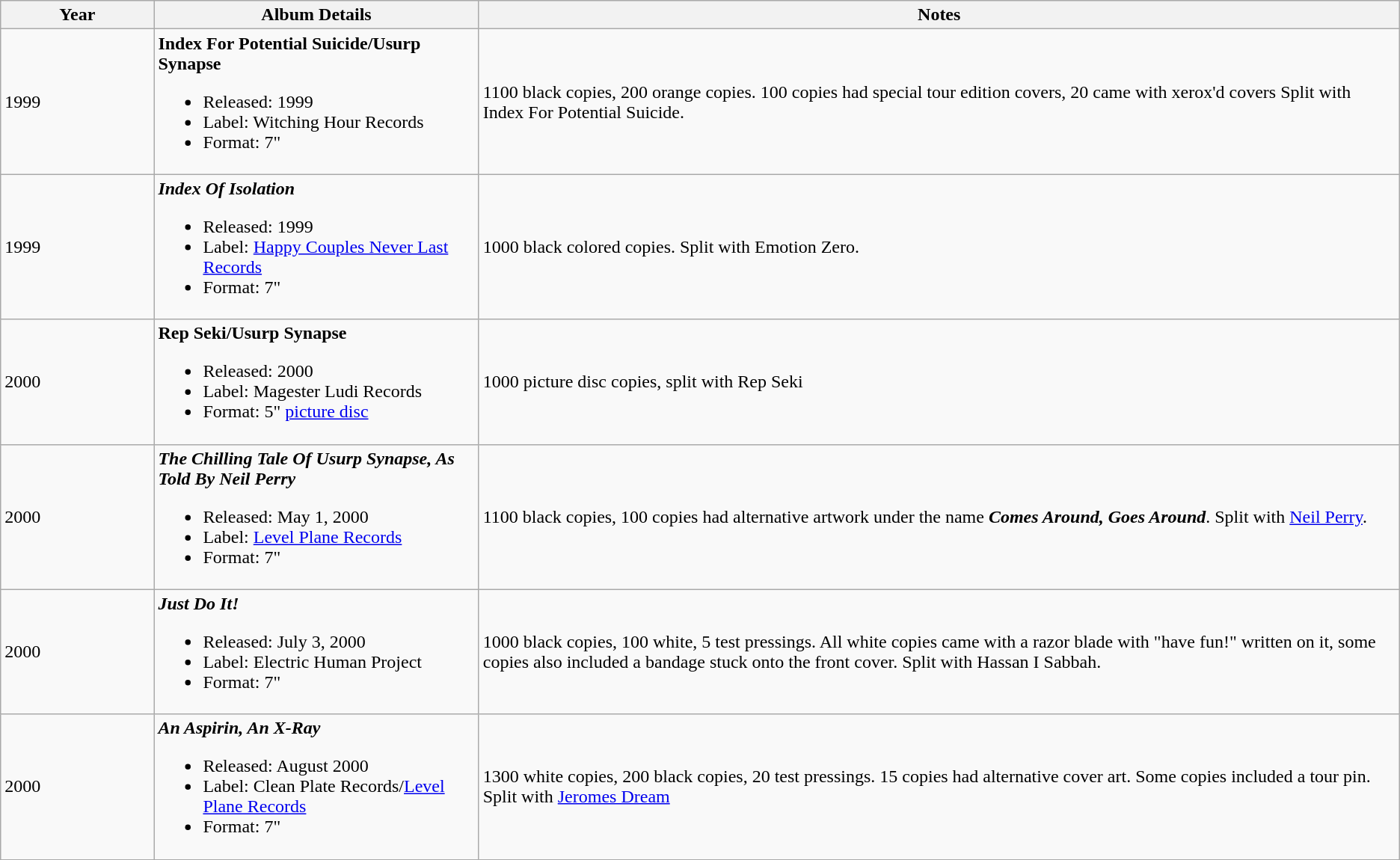<table class ="wikitable">
<tr>
<th style="width: 5%">Year</th>
<th style="width:10%">Album Details</th>
<th style="width:30%">Notes</th>
</tr>
<tr>
<td>1999</td>
<td><strong>Index For Potential Suicide/Usurp Synapse</strong><br><ul><li>Released: 1999</li><li>Label: Witching Hour Records</li><li>Format: 7"</li></ul></td>
<td>1100 black copies, 200 orange copies. 100 copies had special tour edition covers, 20 came with xerox'd covers Split with Index For Potential Suicide.</td>
</tr>
<tr>
<td>1999</td>
<td><strong><em>Index Of Isolation</em></strong><br><ul><li>Released: 1999</li><li>Label: <a href='#'>Happy Couples Never Last Records</a></li><li>Format: 7"</li></ul></td>
<td>1000 black colored copies. Split with Emotion Zero.</td>
</tr>
<tr>
<td>2000</td>
<td><strong>Rep Seki/Usurp Synapse</strong><br><ul><li>Released: 2000</li><li>Label: Magester Ludi Records</li><li>Format: 5" <a href='#'>picture disc</a></li></ul></td>
<td>1000 picture disc copies, split with Rep Seki</td>
</tr>
<tr>
<td>2000</td>
<td><strong><em>The Chilling Tale Of Usurp Synapse, As Told By Neil Perry</em></strong><br><ul><li>Released: May 1, 2000</li><li>Label: <a href='#'>Level Plane Records</a></li><li>Format: 7"</li></ul></td>
<td>1100 black copies, 100 copies had alternative artwork under the name <strong><em>Comes Around, Goes Around</em></strong>. Split with <a href='#'>Neil Perry</a>.</td>
</tr>
<tr>
<td>2000</td>
<td><strong><em>Just Do It!</em></strong><br><ul><li>Released: July 3, 2000</li><li>Label: Electric Human Project</li><li>Format: 7"</li></ul></td>
<td>1000 black copies, 100 white, 5 test pressings. All white copies came with a razor blade with "have fun!" written on it, some copies also included a bandage stuck onto the front cover. Split with Hassan I Sabbah.</td>
</tr>
<tr>
<td>2000</td>
<td><strong><em>An Aspirin, An X-Ray</em></strong><br><ul><li>Released: August 2000</li><li>Label: Clean Plate Records/<a href='#'>Level Plane Records</a></li><li>Format: 7"</li></ul></td>
<td>1300 white copies, 200 black copies, 20 test pressings. 15 copies had alternative cover art. Some copies included a tour pin. Split with <a href='#'>Jeromes Dream</a></td>
</tr>
</table>
